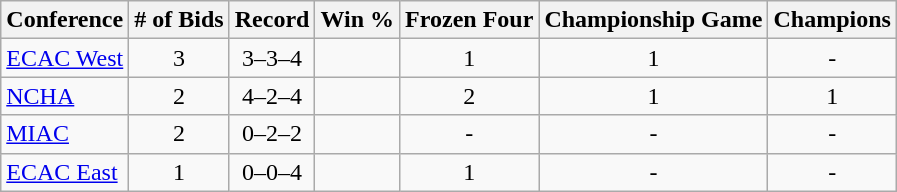<table class="wikitable sortable">
<tr>
<th>Conference</th>
<th># of Bids</th>
<th>Record</th>
<th>Win %</th>
<th>Frozen Four</th>
<th>Championship Game</th>
<th>Champions</th>
</tr>
<tr align="center">
<td align="left"><a href='#'>ECAC West</a></td>
<td>3</td>
<td>3–3–4</td>
<td></td>
<td>1</td>
<td>1</td>
<td>-</td>
</tr>
<tr align="center">
<td align="left"><a href='#'>NCHA</a></td>
<td>2</td>
<td>4–2–4</td>
<td></td>
<td>2</td>
<td>1</td>
<td>1</td>
</tr>
<tr align="center">
<td align="left"><a href='#'>MIAC</a></td>
<td>2</td>
<td>0–2–2</td>
<td></td>
<td>-</td>
<td>-</td>
<td>-</td>
</tr>
<tr align="center">
<td align="left"><a href='#'>ECAC East</a></td>
<td>1</td>
<td>0–0–4</td>
<td></td>
<td>1</td>
<td>-</td>
<td>-</td>
</tr>
</table>
